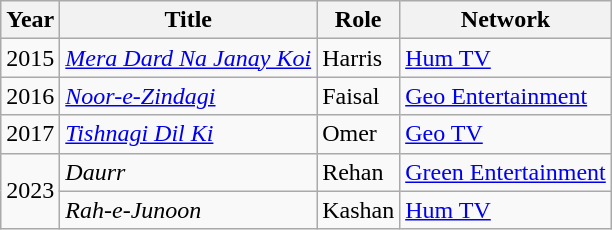<table class="wikitable sortable plainrowheaders">
<tr style="text-align:center;">
<th scope="col">Year</th>
<th scope="col">Title</th>
<th scope="col">Role</th>
<th scope="col">Network</th>
</tr>
<tr>
<td>2015</td>
<td><em><a href='#'>Mera Dard Na Janay Koi</a></em></td>
<td>Harris</td>
<td><a href='#'>Hum TV</a></td>
</tr>
<tr>
<td>2016</td>
<td><em><a href='#'>Noor-e-Zindagi</a></em></td>
<td>Faisal</td>
<td><a href='#'>Geo Entertainment</a></td>
</tr>
<tr>
<td>2017</td>
<td><em><a href='#'>Tishnagi Dil Ki</a></em></td>
<td>Omer</td>
<td><a href='#'>Geo TV</a></td>
</tr>
<tr>
<td rowspan="2">2023</td>
<td><em>Daurr</em></td>
<td>Rehan</td>
<td><a href='#'>Green Entertainment</a></td>
</tr>
<tr>
<td><em>Rah-e-Junoon</em></td>
<td>Kashan</td>
<td><a href='#'>Hum TV</a></td>
</tr>
</table>
